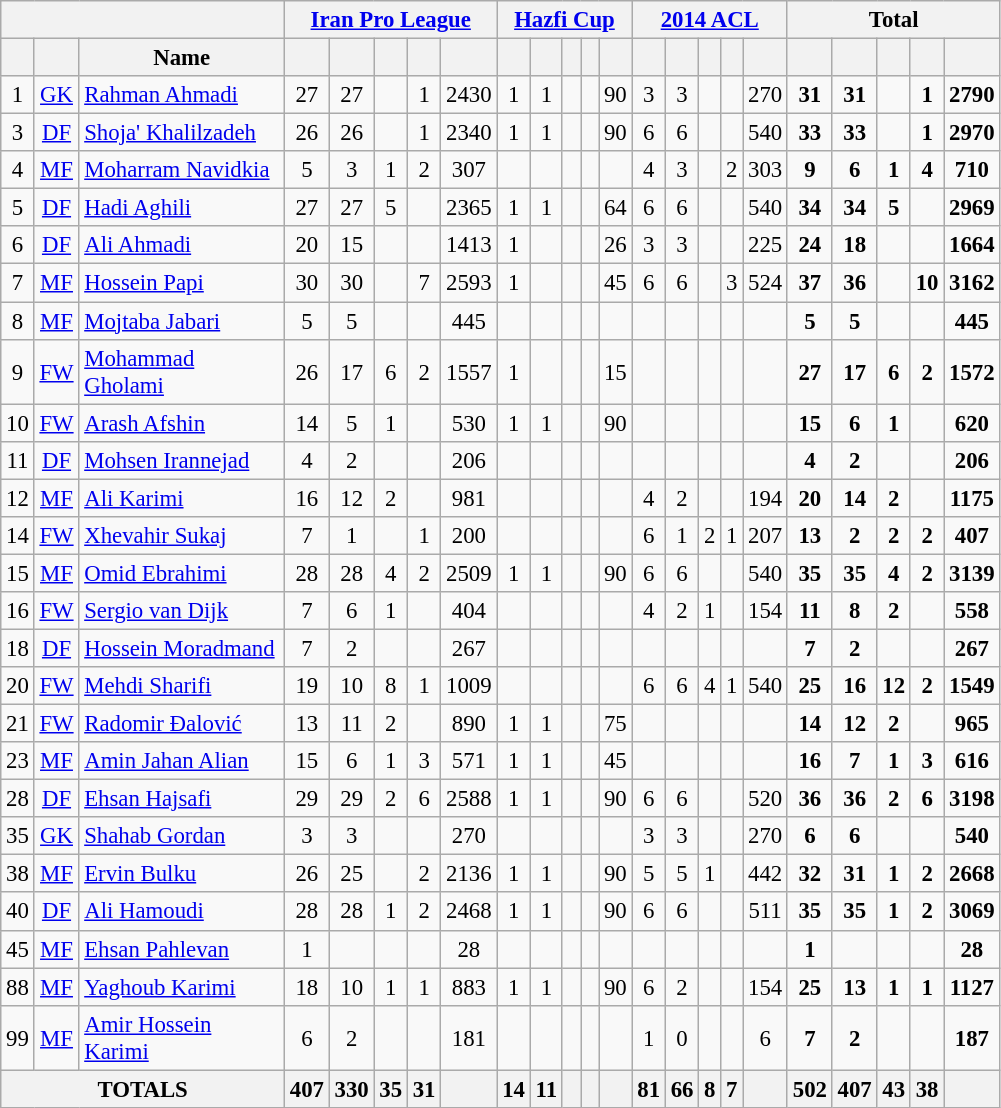<table class="wikitable sortable" style="font-size: 95%; text-align: center;">
<tr>
<th colspan=3></th>
<th colspan=5><strong><a href='#'>Iran Pro League</a></strong></th>
<th colspan=5><strong><a href='#'>Hazfi Cup</a></strong></th>
<th colspan=5><strong><a href='#'>2014 ACL</a></strong></th>
<th colspan=5>Total</th>
</tr>
<tr>
<th width=5></th>
<th width=5></th>
<th width=130>Name</th>
<th width="5"></th>
<th width="5"></th>
<th width="5"></th>
<th width="5"></th>
<th width="15"></th>
<th width="5"></th>
<th width="5"></th>
<th width="5"></th>
<th width="5"></th>
<th width="15"></th>
<th width="5"></th>
<th width="5"></th>
<th width="5"></th>
<th width="5"></th>
<th width="15"></th>
<th width="5"></th>
<th width="5"></th>
<th width="5"></th>
<th width="5"></th>
<th width="15"></th>
</tr>
<tr>
<td>1</td>
<td><a href='#'>GK</a></td>
<td align=left> <a href='#'>Rahman Ahmadi</a></td>
<td>27</td>
<td>27</td>
<td></td>
<td>1</td>
<td>2430</td>
<td>1</td>
<td>1</td>
<td></td>
<td></td>
<td>90</td>
<td>3</td>
<td>3</td>
<td></td>
<td></td>
<td>270</td>
<td><strong>31</strong></td>
<td><strong>31</strong></td>
<td><strong> </strong></td>
<td><strong>1</strong></td>
<td><strong>2790</strong></td>
</tr>
<tr>
<td>3</td>
<td><a href='#'>DF</a></td>
<td align=left> <a href='#'>Shoja' Khalilzadeh</a></td>
<td>26</td>
<td>26</td>
<td></td>
<td>1</td>
<td>2340</td>
<td>1</td>
<td>1</td>
<td></td>
<td></td>
<td>90</td>
<td>6</td>
<td>6</td>
<td></td>
<td></td>
<td>540</td>
<td><strong>33</strong></td>
<td><strong>33</strong></td>
<td><strong> </strong></td>
<td><strong>1</strong></td>
<td><strong>2970</strong></td>
</tr>
<tr>
<td>4</td>
<td><a href='#'>MF</a></td>
<td align=left> <a href='#'>Moharram Navidkia</a></td>
<td>5</td>
<td>3</td>
<td>1</td>
<td>2</td>
<td>307</td>
<td></td>
<td></td>
<td></td>
<td></td>
<td></td>
<td>4</td>
<td>3</td>
<td></td>
<td>2</td>
<td>303</td>
<td><strong>9</strong></td>
<td><strong>6</strong></td>
<td><strong>1</strong></td>
<td><strong>4</strong></td>
<td><strong>710</strong></td>
</tr>
<tr>
<td>5</td>
<td><a href='#'>DF</a></td>
<td align=left> <a href='#'>Hadi Aghili</a></td>
<td>27</td>
<td>27</td>
<td>5</td>
<td></td>
<td>2365</td>
<td>1</td>
<td>1</td>
<td></td>
<td></td>
<td>64</td>
<td>6</td>
<td>6</td>
<td></td>
<td></td>
<td>540</td>
<td><strong>34</strong></td>
<td><strong>34</strong></td>
<td><strong>5</strong></td>
<td><strong> </strong></td>
<td><strong>2969</strong></td>
</tr>
<tr>
<td>6</td>
<td><a href='#'>DF</a></td>
<td align=left> <a href='#'>Ali Ahmadi</a></td>
<td>20</td>
<td>15</td>
<td></td>
<td></td>
<td>1413</td>
<td>1</td>
<td></td>
<td></td>
<td></td>
<td>26</td>
<td>3</td>
<td>3</td>
<td></td>
<td></td>
<td>225</td>
<td><strong>24</strong></td>
<td><strong>18</strong></td>
<td><strong> </strong></td>
<td><strong> </strong></td>
<td><strong>1664</strong></td>
</tr>
<tr>
<td>7</td>
<td><a href='#'>MF</a></td>
<td align=left> <a href='#'>Hossein Papi</a></td>
<td>30</td>
<td>30</td>
<td></td>
<td>7</td>
<td>2593</td>
<td>1</td>
<td></td>
<td></td>
<td></td>
<td>45</td>
<td>6</td>
<td>6</td>
<td></td>
<td>3</td>
<td>524</td>
<td><strong>37</strong></td>
<td><strong>36</strong></td>
<td><strong> </strong></td>
<td><strong>10</strong></td>
<td><strong>3162</strong></td>
</tr>
<tr>
<td>8</td>
<td><a href='#'>MF</a></td>
<td align=left> <a href='#'>Mojtaba Jabari</a></td>
<td>5</td>
<td>5</td>
<td></td>
<td></td>
<td>445</td>
<td></td>
<td></td>
<td></td>
<td></td>
<td></td>
<td></td>
<td></td>
<td></td>
<td></td>
<td></td>
<td><strong>5</strong></td>
<td><strong>5</strong></td>
<td><strong> </strong></td>
<td><strong> </strong></td>
<td><strong>445</strong></td>
</tr>
<tr>
<td>9</td>
<td><a href='#'>FW</a></td>
<td align=left> <a href='#'>Mohammad Gholami</a></td>
<td>26</td>
<td>17</td>
<td>6</td>
<td>2</td>
<td>1557</td>
<td>1</td>
<td></td>
<td></td>
<td></td>
<td>15</td>
<td></td>
<td></td>
<td></td>
<td></td>
<td></td>
<td><strong>27</strong></td>
<td><strong>17</strong></td>
<td><strong>6</strong></td>
<td><strong>2</strong></td>
<td><strong>1572</strong></td>
</tr>
<tr>
<td>10</td>
<td><a href='#'>FW</a></td>
<td align=left> <a href='#'>Arash Afshin</a></td>
<td>14</td>
<td>5</td>
<td>1</td>
<td></td>
<td>530</td>
<td>1</td>
<td>1</td>
<td></td>
<td></td>
<td>90</td>
<td></td>
<td></td>
<td></td>
<td></td>
<td></td>
<td><strong>15</strong></td>
<td><strong>6</strong></td>
<td><strong>1</strong></td>
<td><strong> </strong></td>
<td><strong>620</strong></td>
</tr>
<tr>
<td>11</td>
<td><a href='#'>DF</a></td>
<td align=left> <a href='#'>Mohsen Irannejad</a></td>
<td>4</td>
<td>2</td>
<td></td>
<td></td>
<td>206</td>
<td></td>
<td></td>
<td></td>
<td></td>
<td></td>
<td></td>
<td></td>
<td></td>
<td></td>
<td></td>
<td><strong>4</strong></td>
<td><strong>2</strong></td>
<td><strong> </strong></td>
<td><strong> </strong></td>
<td><strong>206</strong></td>
</tr>
<tr>
<td>12</td>
<td><a href='#'>MF</a></td>
<td align=left> <a href='#'>Ali Karimi</a></td>
<td>16</td>
<td>12</td>
<td>2</td>
<td></td>
<td>981</td>
<td></td>
<td></td>
<td></td>
<td></td>
<td></td>
<td>4</td>
<td>2</td>
<td></td>
<td></td>
<td>194</td>
<td><strong>20</strong></td>
<td><strong>14</strong></td>
<td><strong>2</strong></td>
<td><strong> </strong></td>
<td><strong>1175</strong></td>
</tr>
<tr>
<td>14</td>
<td><a href='#'>FW</a></td>
<td align=left> <a href='#'>Xhevahir Sukaj</a></td>
<td>7</td>
<td>1</td>
<td></td>
<td>1</td>
<td>200</td>
<td></td>
<td></td>
<td></td>
<td></td>
<td></td>
<td>6</td>
<td>1</td>
<td>2</td>
<td>1</td>
<td>207</td>
<td><strong>13</strong></td>
<td><strong>2</strong></td>
<td><strong>2</strong></td>
<td><strong>2</strong></td>
<td><strong>407</strong></td>
</tr>
<tr>
<td>15</td>
<td><a href='#'>MF</a></td>
<td align=left> <a href='#'>Omid Ebrahimi</a></td>
<td>28</td>
<td>28</td>
<td>4</td>
<td>2</td>
<td>2509</td>
<td>1</td>
<td>1</td>
<td></td>
<td></td>
<td>90</td>
<td>6</td>
<td>6</td>
<td></td>
<td></td>
<td>540</td>
<td><strong>35</strong></td>
<td><strong>35</strong></td>
<td><strong>4</strong></td>
<td><strong>2</strong></td>
<td><strong>3139</strong></td>
</tr>
<tr>
<td>16</td>
<td><a href='#'>FW</a></td>
<td align=left> <a href='#'>Sergio van Dijk</a></td>
<td>7</td>
<td>6</td>
<td>1</td>
<td></td>
<td>404</td>
<td></td>
<td></td>
<td></td>
<td></td>
<td></td>
<td>4</td>
<td>2</td>
<td>1</td>
<td></td>
<td>154</td>
<td><strong>11</strong></td>
<td><strong>8</strong></td>
<td><strong>2</strong></td>
<td><strong> </strong></td>
<td><strong>558</strong></td>
</tr>
<tr>
<td>18</td>
<td><a href='#'>DF</a></td>
<td align=left> <a href='#'>Hossein Moradmand</a></td>
<td>7</td>
<td>2</td>
<td></td>
<td></td>
<td>267</td>
<td></td>
<td></td>
<td></td>
<td></td>
<td></td>
<td></td>
<td></td>
<td></td>
<td></td>
<td></td>
<td><strong>7</strong></td>
<td><strong>2</strong></td>
<td><strong> </strong></td>
<td><strong> </strong></td>
<td><strong>267</strong></td>
</tr>
<tr>
<td>20</td>
<td><a href='#'>FW</a></td>
<td align=left> <a href='#'>Mehdi Sharifi</a></td>
<td>19</td>
<td>10</td>
<td>8</td>
<td>1</td>
<td>1009</td>
<td></td>
<td></td>
<td></td>
<td></td>
<td></td>
<td>6</td>
<td>6</td>
<td>4</td>
<td>1</td>
<td>540</td>
<td><strong>25</strong></td>
<td><strong>16</strong></td>
<td><strong>12</strong></td>
<td><strong>2</strong></td>
<td><strong>1549</strong></td>
</tr>
<tr>
<td>21</td>
<td><a href='#'>FW</a></td>
<td align=left> <a href='#'>Radomir Đalović</a></td>
<td>13</td>
<td>11</td>
<td>2</td>
<td></td>
<td>890</td>
<td>1</td>
<td>1</td>
<td></td>
<td></td>
<td>75</td>
<td></td>
<td></td>
<td></td>
<td></td>
<td></td>
<td><strong>14</strong></td>
<td><strong>12</strong></td>
<td><strong>2</strong></td>
<td><strong> </strong></td>
<td><strong>965</strong></td>
</tr>
<tr>
<td>23</td>
<td><a href='#'>MF</a></td>
<td align=left> <a href='#'>Amin Jahan Alian</a></td>
<td>15</td>
<td>6</td>
<td>1</td>
<td>3</td>
<td>571</td>
<td>1</td>
<td>1</td>
<td></td>
<td></td>
<td>45</td>
<td></td>
<td></td>
<td></td>
<td></td>
<td></td>
<td><strong>16</strong></td>
<td><strong>7</strong></td>
<td><strong>1</strong></td>
<td><strong>3</strong></td>
<td><strong>616</strong></td>
</tr>
<tr>
<td>28</td>
<td><a href='#'>DF</a></td>
<td align=left> <a href='#'>Ehsan Hajsafi</a></td>
<td>29</td>
<td>29</td>
<td>2</td>
<td>6</td>
<td>2588</td>
<td>1</td>
<td>1</td>
<td></td>
<td></td>
<td>90</td>
<td>6</td>
<td>6</td>
<td></td>
<td></td>
<td>520</td>
<td><strong>36</strong></td>
<td><strong>36</strong></td>
<td><strong>2</strong></td>
<td><strong>6</strong></td>
<td><strong>3198</strong></td>
</tr>
<tr>
<td>35</td>
<td><a href='#'>GK</a></td>
<td align=left> <a href='#'>Shahab Gordan</a></td>
<td>3</td>
<td>3</td>
<td></td>
<td></td>
<td>270</td>
<td></td>
<td></td>
<td></td>
<td></td>
<td></td>
<td>3</td>
<td>3</td>
<td></td>
<td></td>
<td>270</td>
<td><strong>6</strong></td>
<td><strong>6</strong></td>
<td><strong> </strong></td>
<td><strong> </strong></td>
<td><strong>540</strong></td>
</tr>
<tr>
<td>38</td>
<td><a href='#'>MF</a></td>
<td align=left> <a href='#'>Ervin Bulku</a></td>
<td>26</td>
<td>25</td>
<td></td>
<td>2</td>
<td>2136</td>
<td>1</td>
<td>1</td>
<td></td>
<td></td>
<td>90</td>
<td>5</td>
<td>5</td>
<td>1</td>
<td></td>
<td>442</td>
<td><strong>32</strong></td>
<td><strong>31</strong></td>
<td><strong>1</strong></td>
<td><strong>2</strong></td>
<td><strong>2668</strong></td>
</tr>
<tr>
<td>40</td>
<td><a href='#'>DF</a></td>
<td align=left> <a href='#'>Ali Hamoudi</a></td>
<td>28</td>
<td>28</td>
<td>1</td>
<td>2</td>
<td>2468</td>
<td>1</td>
<td>1</td>
<td></td>
<td></td>
<td>90</td>
<td>6</td>
<td>6</td>
<td></td>
<td></td>
<td>511</td>
<td><strong>35</strong></td>
<td><strong>35</strong></td>
<td><strong>1</strong></td>
<td><strong>2</strong></td>
<td><strong>3069</strong></td>
</tr>
<tr>
<td>45</td>
<td><a href='#'>MF</a></td>
<td align=left> <a href='#'>Ehsan Pahlevan</a></td>
<td>1</td>
<td></td>
<td></td>
<td></td>
<td>28</td>
<td></td>
<td></td>
<td></td>
<td></td>
<td></td>
<td></td>
<td></td>
<td></td>
<td></td>
<td></td>
<td><strong>1</strong></td>
<td><strong> </strong></td>
<td><strong> </strong></td>
<td><strong> </strong></td>
<td><strong>28</strong></td>
</tr>
<tr>
<td>88</td>
<td><a href='#'>MF</a></td>
<td align=left> <a href='#'>Yaghoub Karimi</a></td>
<td>18</td>
<td>10</td>
<td>1</td>
<td>1</td>
<td>883</td>
<td>1</td>
<td>1</td>
<td></td>
<td></td>
<td>90</td>
<td>6</td>
<td>2</td>
<td></td>
<td></td>
<td>154</td>
<td><strong>25</strong></td>
<td><strong>13</strong></td>
<td><strong>1</strong></td>
<td><strong>1</strong></td>
<td><strong>1127</strong></td>
</tr>
<tr>
<td>99</td>
<td><a href='#'>MF</a></td>
<td align=left> <a href='#'>Amir Hossein Karimi</a></td>
<td>6</td>
<td>2</td>
<td></td>
<td></td>
<td>181</td>
<td></td>
<td></td>
<td></td>
<td></td>
<td></td>
<td>1</td>
<td>0</td>
<td></td>
<td></td>
<td>6</td>
<td><strong>7</strong></td>
<td><strong>2</strong></td>
<td><strong> </strong></td>
<td><strong> </strong></td>
<td><strong>187</strong></td>
</tr>
<tr>
<th colspan=3><strong>TOTALS</strong></th>
<th><strong>407</strong></th>
<th><strong>330</strong></th>
<th><strong>35</strong></th>
<th><strong>31</strong></th>
<th><strong> </strong></th>
<th><strong>14</strong></th>
<th><strong>11</strong></th>
<th><strong> </strong></th>
<th><strong> </strong></th>
<th><strong> </strong></th>
<th><strong>81</strong></th>
<th><strong>66</strong></th>
<th><strong>8</strong></th>
<th><strong>7</strong></th>
<th><strong> </strong></th>
<th><strong>502</strong></th>
<th><strong>407</strong></th>
<th><strong>43</strong></th>
<th><strong>38</strong></th>
<th><strong> </strong></th>
</tr>
</table>
